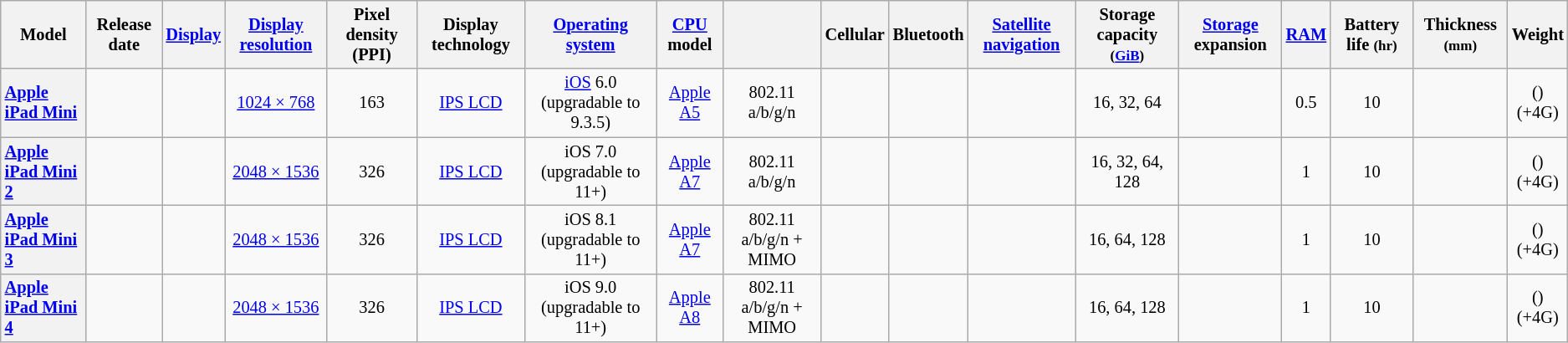<table class="wikitable sortable" style="font-size: 85%; text-align: center; width: auto;">
<tr>
<th>Model</th>
<th>Release date</th>
<th><a href='#'>Display</a></th>
<th><a href='#'>Display resolution</a></th>
<th>Pixel density (PPI)</th>
<th>Display technology</th>
<th><a href='#'>Operating system</a></th>
<th><a href='#'>CPU</a> model</th>
<th></th>
<th>Cellular</th>
<th>Bluetooth</th>
<th><a href='#'>Satellite navigation</a></th>
<th>Storage capacity <small>(<a href='#'>GiB</a>)</small></th>
<th><a href='#'>Storage</a> expansion</th>
<th><a href='#'>RAM</a> <small></small></th>
<th>Battery life <small>(hr)</small><br></th>
<th>Thickness <small>(mm)</small></th>
<th>Weight</th>
</tr>
<tr>
<th style="text-align:left;" scope="col"><a href='#'>Apple iPad Mini</a></th>
<td></td>
<td></td>
<td><a href='#'>1024 × 768</a></td>
<td>163</td>
<td><a href='#'>IPS LCD</a></td>
<td><a href='#'>iOS</a> 6.0 (upgradable to 9.3.5)</td>
<td><a href='#'>Apple A5</a></td>
<td>802.11 a/b/g/n</td>
<td></td>
<td></td>
<td></td>
<td>16, 32, 64</td>
<td></td>
<td>0.5</td>
<td>10</td>
<td></td>
<td> ()<br> (+4G)</td>
</tr>
<tr>
<th style="text-align:left;" scope="col"><a href='#'>Apple iPad Mini 2</a></th>
<td></td>
<td></td>
<td><a href='#'>2048 × 1536</a></td>
<td>326</td>
<td><a href='#'>IPS LCD</a></td>
<td>iOS 7.0 (upgradable to 11+)</td>
<td><a href='#'>Apple A7</a></td>
<td>802.11 a/b/g/n</td>
<td></td>
<td></td>
<td></td>
<td>16, 32, 64, 128</td>
<td></td>
<td>1</td>
<td>10</td>
<td></td>
<td> ()<br> (+4G)</td>
</tr>
<tr>
<th style="text-align:left;" scope="col"><a href='#'>Apple iPad Mini 3</a></th>
<td></td>
<td></td>
<td><a href='#'>2048 × 1536</a></td>
<td>326</td>
<td><a href='#'>IPS LCD</a></td>
<td>iOS 8.1 (upgradable to 11+)</td>
<td><a href='#'>Apple A7</a></td>
<td>802.11 a/b/g/n + MIMO</td>
<td></td>
<td></td>
<td></td>
<td>16, 64, 128</td>
<td></td>
<td>1</td>
<td>10</td>
<td></td>
<td> ()<br> (+4G)</td>
</tr>
<tr>
<th style="text-align:left;" scope="col"><a href='#'>Apple iPad Mini 4</a></th>
<td></td>
<td></td>
<td><a href='#'>2048 × 1536</a></td>
<td>326</td>
<td><a href='#'>IPS LCD</a></td>
<td>iOS 9.0 (upgradable to 11+)</td>
<td><a href='#'>Apple A8</a></td>
<td>802.11 a/b/g/n + MIMO</td>
<td></td>
<td></td>
<td></td>
<td>16, 64, 128</td>
<td></td>
<td>1</td>
<td>10</td>
<td></td>
<td> ()<br> (+4G)</td>
</tr>
</table>
